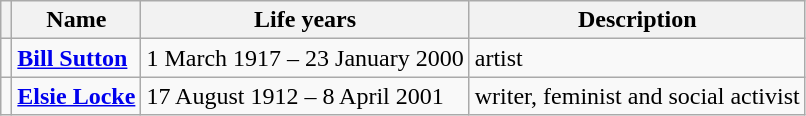<table class="wikitable">
<tr>
<th></th>
<th>Name</th>
<th>Life years</th>
<th>Description</th>
</tr>
<tr>
<td></td>
<td><strong><a href='#'>Bill Sutton</a></strong></td>
<td>1 March 1917 – 23 January 2000</td>
<td>artist</td>
</tr>
<tr>
<td></td>
<td><strong><a href='#'>Elsie Locke</a></strong></td>
<td>17 August 1912 – 8 April 2001</td>
<td>writer, feminist and social activist</td>
</tr>
</table>
